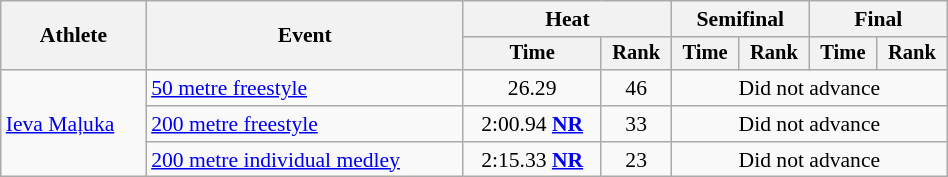<table class="wikitable" style="text-align:center; font-size:90%; width:50%;">
<tr>
<th rowspan="2">Athlete</th>
<th rowspan="2">Event</th>
<th colspan="2">Heat</th>
<th colspan="2">Semifinal</th>
<th colspan="2">Final</th>
</tr>
<tr style="font-size:95%">
<th>Time</th>
<th>Rank</th>
<th>Time</th>
<th>Rank</th>
<th>Time</th>
<th>Rank</th>
</tr>
<tr>
<td align=left rowspan=3><a href='#'>Ieva Maļuka</a></td>
<td align=left><a href='#'>50 metre freestyle</a></td>
<td>26.29</td>
<td>46</td>
<td colspan=4>Did not advance</td>
</tr>
<tr>
<td align=left><a href='#'>200 metre freestyle</a></td>
<td>2:00.94 <strong><a href='#'>NR</a></strong></td>
<td>33</td>
<td colspan=4>Did not advance</td>
</tr>
<tr>
<td align=left><a href='#'>200 metre individual medley</a></td>
<td>2:15.33 <strong><a href='#'>NR</a></strong></td>
<td>23</td>
<td colspan=4>Did not advance</td>
</tr>
</table>
